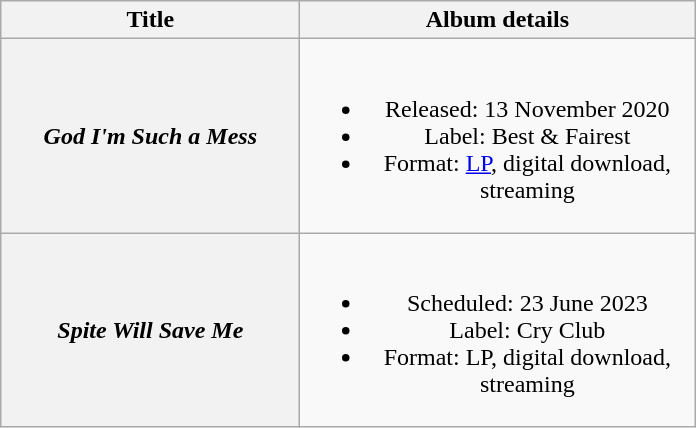<table class="wikitable plainrowheaders" style="text-align:center;">
<tr>
<th scope="col" rowspan="1" style="width:12em;">Title</th>
<th scope="col" rowspan="1" style="width:16em;">Album details</th>
</tr>
<tr>
<th scope="row"><em>God I'm Such a Mess</em></th>
<td><br><ul><li>Released: 13 November 2020</li><li>Label: Best & Fairest</li><li>Format: <a href='#'>LP</a>, digital download, streaming</li></ul></td>
</tr>
<tr>
<th scope="row"><em>Spite Will Save Me</em></th>
<td><br><ul><li>Scheduled: 23 June 2023</li><li>Label: Cry Club</li><li>Format: LP, digital download, streaming</li></ul></td>
</tr>
</table>
